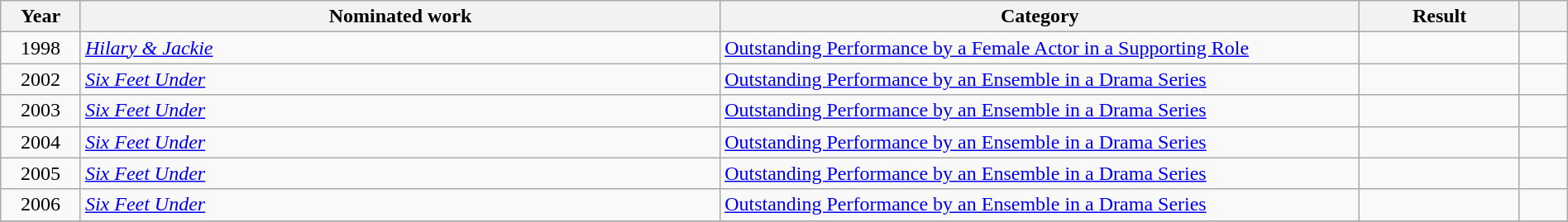<table class="wikitable" style="width:100%;">
<tr>
<th width=5%>Year</th>
<th style="width:40%;">Nominated work</th>
<th style="width:40%;">Category</th>
<th style="width:10%;">Result</th>
<th width=3%></th>
</tr>
<tr>
<td style="text-align:center;">1998</td>
<td><em><a href='#'>Hilary & Jackie</a></em></td>
<td><a href='#'>Outstanding Performance by a Female Actor in a Supporting Role</a></td>
<td></td>
<td style="text-align:center"></td>
</tr>
<tr>
<td style="text-align:center">2002</td>
<td><em><a href='#'>Six Feet Under</a></em></td>
<td><a href='#'>Outstanding Performance by an Ensemble in a Drama Series</a></td>
<td></td>
<td style="text-align:center"></td>
</tr>
<tr>
<td style="text-align:center">2003</td>
<td><em><a href='#'>Six Feet Under</a></em></td>
<td><a href='#'>Outstanding Performance by an Ensemble in a Drama Series</a></td>
<td></td>
<td style="text-align:center"></td>
</tr>
<tr>
<td style="text-align:center">2004</td>
<td><em><a href='#'>Six Feet Under</a></em></td>
<td><a href='#'>Outstanding Performance by an Ensemble in a Drama Series</a></td>
<td></td>
<td style="text-align:center"></td>
</tr>
<tr>
<td style="text-align:center">2005</td>
<td><em><a href='#'>Six Feet Under</a></em></td>
<td><a href='#'>Outstanding Performance by an Ensemble in a Drama Series</a></td>
<td></td>
<td style="text-align:center"></td>
</tr>
<tr>
<td style="text-align:center">2006</td>
<td><em><a href='#'>Six Feet Under</a></em></td>
<td><a href='#'>Outstanding Performance by an Ensemble in a Drama Series</a></td>
<td></td>
<td style="text-align:center"></td>
</tr>
<tr>
</tr>
</table>
